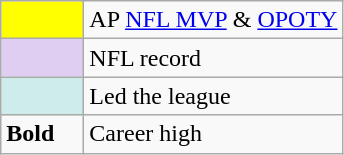<table class="wikitable plainrowheaders">
<tr>
<td style="background:#ff0; width:3em;"></td>
<td>AP <a href='#'>NFL MVP</a> & <a href='#'>OPOTY</a></td>
</tr>
<tr>
<td style="background:#e0cef2; width:3em;"></td>
<td>NFL record</td>
</tr>
<tr>
<td style="background:#cfecec; width:3em;"></td>
<td>Led the league</td>
</tr>
<tr>
<td><strong>Bold</strong></td>
<td>Career high</td>
</tr>
</table>
